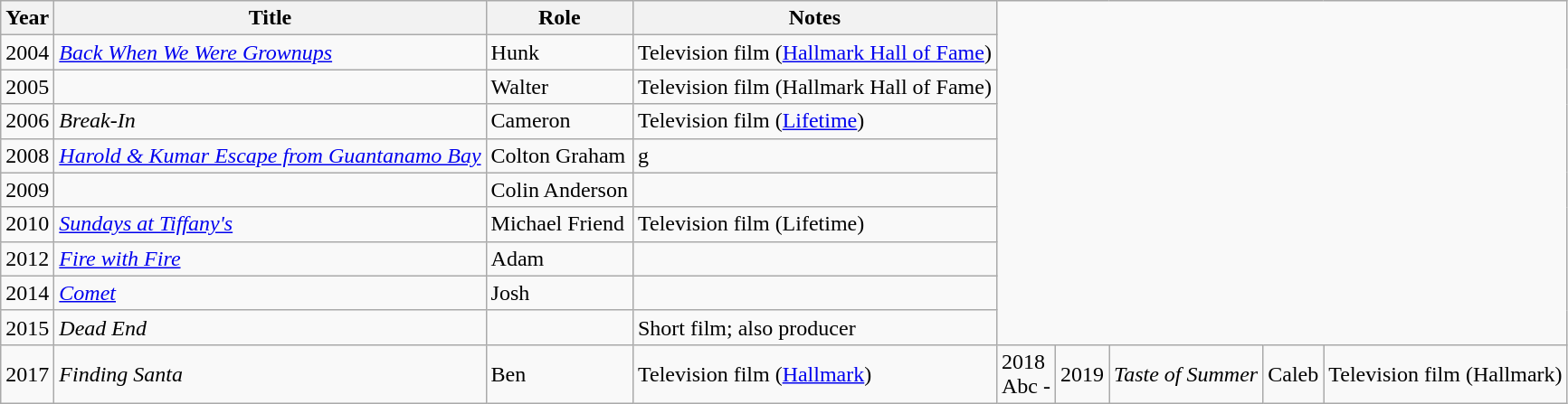<table class="wikitable sortable">
<tr>
<th>Year</th>
<th>Title</th>
<th>Role</th>
<th class="unsortable">Notes</th>
</tr>
<tr>
<td>2004</td>
<td><em><a href='#'>Back When We Were Grownups</a></em></td>
<td>Hunk</td>
<td>Television film (<a href='#'>Hallmark Hall of Fame</a>)</td>
</tr>
<tr>
<td>2005</td>
<td><em></em></td>
<td>Walter</td>
<td>Television film (Hallmark Hall of Fame)</td>
</tr>
<tr>
<td>2006</td>
<td><em>Break-In</em></td>
<td>Cameron</td>
<td>Television film (<a href='#'>Lifetime</a>)</td>
</tr>
<tr>
<td>2008</td>
<td><em><a href='#'>Harold & Kumar Escape from Guantanamo Bay</a></em></td>
<td>Colton Graham</td>
<td>g</td>
</tr>
<tr>
<td>2009</td>
<td><em></em></td>
<td>Colin Anderson</td>
<td></td>
</tr>
<tr>
<td>2010</td>
<td><em><a href='#'>Sundays at Tiffany's</a></em></td>
<td>Michael Friend</td>
<td Television film>Television film (Lifetime)</td>
</tr>
<tr>
<td>2012</td>
<td><em><a href='#'>Fire with Fire</a></em></td>
<td>Adam</td>
<td></td>
</tr>
<tr>
<td>2014</td>
<td><em><a href='#'>Comet</a></em></td>
<td>Josh</td>
<td></td>
</tr>
<tr>
<td>2015</td>
<td><em>Dead End</em></td>
<td></td>
<td>Short film; also producer</td>
</tr>
<tr>
<td>2017</td>
<td><em>Finding Santa</em></td>
<td>Ben</td>
<td>Television film (<a href='#'>Hallmark</a>)</td>
<td>2018<br>Abc -</td>
<td>2019</td>
<td><em>Taste of Summer</em></td>
<td>Caleb</td>
<td>Television film (Hallmark)</td>
</tr>
</table>
